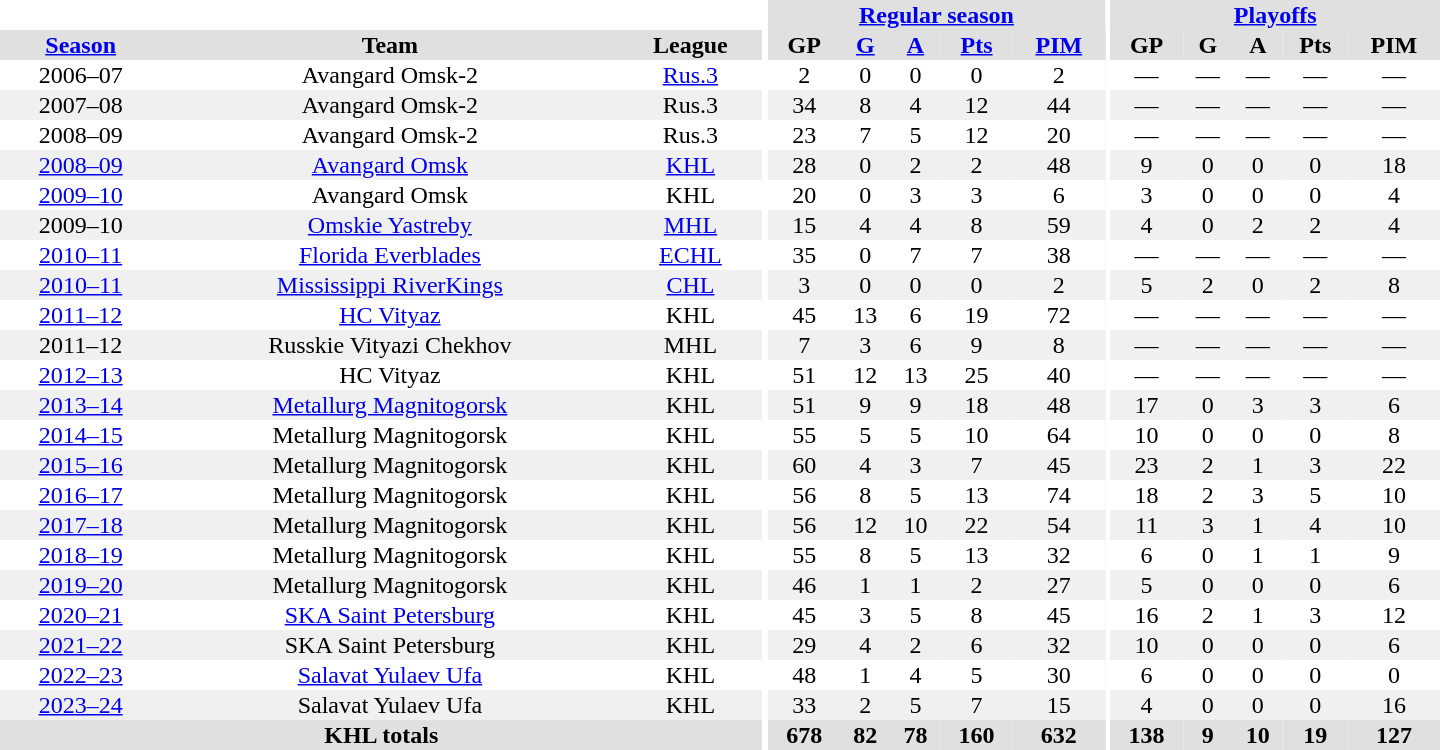<table border="0" cellpadding="1" cellspacing="0" style="text-align:center; width:60em">
<tr bgcolor="#e0e0e0">
<th colspan="3" bgcolor="#ffffff"></th>
<th rowspan="99" bgcolor="#ffffff"></th>
<th colspan="5"><a href='#'>Regular season</a></th>
<th rowspan="99" bgcolor="#ffffff"></th>
<th colspan="5"><a href='#'>Playoffs</a></th>
</tr>
<tr bgcolor="#e0e0e0">
<th><a href='#'>Season</a></th>
<th>Team</th>
<th>League</th>
<th>GP</th>
<th><a href='#'>G</a></th>
<th><a href='#'>A</a></th>
<th><a href='#'>Pts</a></th>
<th><a href='#'>PIM</a></th>
<th>GP</th>
<th>G</th>
<th>A</th>
<th>Pts</th>
<th>PIM</th>
</tr>
<tr>
<td>2006–07</td>
<td>Avangard Omsk-2</td>
<td><a href='#'>Rus.3</a></td>
<td>2</td>
<td>0</td>
<td>0</td>
<td>0</td>
<td>2</td>
<td>—</td>
<td>—</td>
<td>—</td>
<td>—</td>
<td>—</td>
</tr>
<tr bgcolor="#f0f0f0">
<td>2007–08</td>
<td>Avangard Omsk-2</td>
<td>Rus.3</td>
<td>34</td>
<td>8</td>
<td>4</td>
<td>12</td>
<td>44</td>
<td>—</td>
<td>—</td>
<td>—</td>
<td>—</td>
<td>—</td>
</tr>
<tr>
<td>2008–09</td>
<td>Avangard Omsk-2</td>
<td>Rus.3</td>
<td>23</td>
<td>7</td>
<td>5</td>
<td>12</td>
<td>20</td>
<td>—</td>
<td>—</td>
<td>—</td>
<td>—</td>
<td>—</td>
</tr>
<tr bgcolor="#f0f0f0">
<td><a href='#'>2008–09</a></td>
<td><a href='#'>Avangard Omsk</a></td>
<td><a href='#'>KHL</a></td>
<td>28</td>
<td>0</td>
<td>2</td>
<td>2</td>
<td>48</td>
<td>9</td>
<td>0</td>
<td>0</td>
<td>0</td>
<td>18</td>
</tr>
<tr>
<td><a href='#'>2009–10</a></td>
<td>Avangard Omsk</td>
<td>KHL</td>
<td>20</td>
<td>0</td>
<td>3</td>
<td>3</td>
<td>6</td>
<td>3</td>
<td>0</td>
<td>0</td>
<td>0</td>
<td>4</td>
</tr>
<tr bgcolor="#f0f0f0">
<td>2009–10</td>
<td><a href='#'>Omskie Yastreby</a></td>
<td><a href='#'>MHL</a></td>
<td>15</td>
<td>4</td>
<td>4</td>
<td>8</td>
<td>59</td>
<td>4</td>
<td>0</td>
<td>2</td>
<td>2</td>
<td>4</td>
</tr>
<tr>
<td><a href='#'>2010–11</a></td>
<td><a href='#'>Florida Everblades</a></td>
<td><a href='#'>ECHL</a></td>
<td>35</td>
<td>0</td>
<td>7</td>
<td>7</td>
<td>38</td>
<td>—</td>
<td>—</td>
<td>—</td>
<td>—</td>
<td>—</td>
</tr>
<tr bgcolor="#f0f0f0">
<td><a href='#'>2010–11</a></td>
<td><a href='#'>Mississippi RiverKings</a></td>
<td><a href='#'>CHL</a></td>
<td>3</td>
<td>0</td>
<td>0</td>
<td>0</td>
<td>2</td>
<td>5</td>
<td>2</td>
<td>0</td>
<td>2</td>
<td>8</td>
</tr>
<tr>
<td><a href='#'>2011–12</a></td>
<td><a href='#'>HC Vityaz</a></td>
<td>KHL</td>
<td>45</td>
<td>13</td>
<td>6</td>
<td>19</td>
<td>72</td>
<td>—</td>
<td>—</td>
<td>—</td>
<td>—</td>
<td>—</td>
</tr>
<tr bgcolor="#f0f0f0">
<td>2011–12</td>
<td>Russkie Vityazi Chekhov</td>
<td>MHL</td>
<td>7</td>
<td>3</td>
<td>6</td>
<td>9</td>
<td>8</td>
<td>—</td>
<td>—</td>
<td>—</td>
<td>—</td>
<td>—</td>
</tr>
<tr>
<td><a href='#'>2012–13</a></td>
<td>HC Vityaz</td>
<td>KHL</td>
<td>51</td>
<td>12</td>
<td>13</td>
<td>25</td>
<td>40</td>
<td>—</td>
<td>—</td>
<td>—</td>
<td>—</td>
<td>—</td>
</tr>
<tr bgcolor="#f0f0f0">
<td><a href='#'>2013–14</a></td>
<td><a href='#'>Metallurg Magnitogorsk</a></td>
<td>KHL</td>
<td>51</td>
<td>9</td>
<td>9</td>
<td>18</td>
<td>48</td>
<td>17</td>
<td>0</td>
<td>3</td>
<td>3</td>
<td>6</td>
</tr>
<tr>
<td><a href='#'>2014–15</a></td>
<td>Metallurg Magnitogorsk</td>
<td>KHL</td>
<td>55</td>
<td>5</td>
<td>5</td>
<td>10</td>
<td>64</td>
<td>10</td>
<td>0</td>
<td>0</td>
<td>0</td>
<td>8</td>
</tr>
<tr bgcolor="#f0f0f0">
<td><a href='#'>2015–16</a></td>
<td>Metallurg Magnitogorsk</td>
<td>KHL</td>
<td>60</td>
<td>4</td>
<td>3</td>
<td>7</td>
<td>45</td>
<td>23</td>
<td>2</td>
<td>1</td>
<td>3</td>
<td>22</td>
</tr>
<tr>
<td><a href='#'>2016–17</a></td>
<td>Metallurg Magnitogorsk</td>
<td>KHL</td>
<td>56</td>
<td>8</td>
<td>5</td>
<td>13</td>
<td>74</td>
<td>18</td>
<td>2</td>
<td>3</td>
<td>5</td>
<td>10</td>
</tr>
<tr bgcolor="#f0f0f0">
<td><a href='#'>2017–18</a></td>
<td>Metallurg Magnitogorsk</td>
<td>KHL</td>
<td>56</td>
<td>12</td>
<td>10</td>
<td>22</td>
<td>54</td>
<td>11</td>
<td>3</td>
<td>1</td>
<td>4</td>
<td>10</td>
</tr>
<tr>
<td><a href='#'>2018–19</a></td>
<td>Metallurg Magnitogorsk</td>
<td>KHL</td>
<td>55</td>
<td>8</td>
<td>5</td>
<td>13</td>
<td>32</td>
<td>6</td>
<td>0</td>
<td>1</td>
<td>1</td>
<td>9</td>
</tr>
<tr bgcolor="#f0f0f0">
<td><a href='#'>2019–20</a></td>
<td>Metallurg Magnitogorsk</td>
<td>KHL</td>
<td>46</td>
<td>1</td>
<td>1</td>
<td>2</td>
<td>27</td>
<td>5</td>
<td>0</td>
<td>0</td>
<td>0</td>
<td>6</td>
</tr>
<tr>
<td><a href='#'>2020–21</a></td>
<td><a href='#'>SKA Saint Petersburg</a></td>
<td>KHL</td>
<td>45</td>
<td>3</td>
<td>5</td>
<td>8</td>
<td>45</td>
<td>16</td>
<td>2</td>
<td>1</td>
<td>3</td>
<td>12</td>
</tr>
<tr bgcolor="#f0f0f0">
<td><a href='#'>2021–22</a></td>
<td>SKA Saint Petersburg</td>
<td>KHL</td>
<td>29</td>
<td>4</td>
<td>2</td>
<td>6</td>
<td>32</td>
<td>10</td>
<td>0</td>
<td>0</td>
<td>0</td>
<td>6</td>
</tr>
<tr>
<td><a href='#'>2022–23</a></td>
<td><a href='#'>Salavat Yulaev Ufa</a></td>
<td>KHL</td>
<td>48</td>
<td>1</td>
<td>4</td>
<td>5</td>
<td>30</td>
<td>6</td>
<td>0</td>
<td>0</td>
<td>0</td>
<td>0</td>
</tr>
<tr bgcolor="#f0f0f0">
<td><a href='#'>2023–24</a></td>
<td>Salavat Yulaev Ufa</td>
<td>KHL</td>
<td>33</td>
<td>2</td>
<td>5</td>
<td>7</td>
<td>15</td>
<td>4</td>
<td>0</td>
<td>0</td>
<td>0</td>
<td>16</td>
</tr>
<tr bgcolor="#e0e0e0">
<th colspan="3">KHL totals</th>
<th>678</th>
<th>82</th>
<th>78</th>
<th>160</th>
<th>632</th>
<th>138</th>
<th>9</th>
<th>10</th>
<th>19</th>
<th>127</th>
</tr>
</table>
